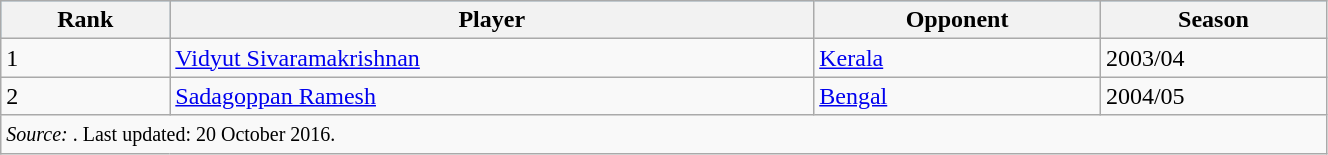<table class="wikitable" width=70%>
<tr bgcolor=#87cefa>
<th>Rank</th>
<th>Player</th>
<th>Opponent</th>
<th>Season</th>
</tr>
<tr>
<td>1</td>
<td><a href='#'>Vidyut Sivaramakrishnan</a></td>
<td><a href='#'>Kerala</a></td>
<td>2003/04</td>
</tr>
<tr>
<td>2</td>
<td><a href='#'>Sadagoppan Ramesh</a></td>
<td><a href='#'>Bengal</a></td>
<td>2004/05</td>
</tr>
<tr>
<td colspan=4><small><em>Source: </em>. Last updated: 20 October 2016.</small></td>
</tr>
</table>
